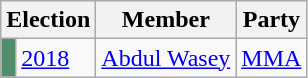<table class="wikitable">
<tr>
<th colspan="2">Election</th>
<th>Member</th>
<th>Party</th>
</tr>
<tr>
<td bgcolor="#528d6b"></td>
<td><a href='#'>2018</a></td>
<td><a href='#'>Abdul Wasey</a></td>
<td><a href='#'>MMA</a></td>
</tr>
</table>
